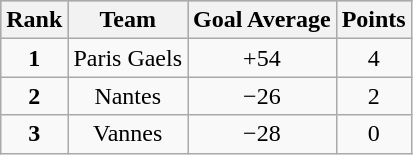<table class="wikitable">
<tr style="background:silver"!>
<th>Rank</th>
<th>Team</th>
<th>Goal Average</th>
<th>Points</th>
</tr>
<tr align="center">
<td><strong>1</strong></td>
<td>Paris Gaels</td>
<td>+54</td>
<td>4</td>
</tr>
<tr align="center">
<td><strong>2</strong></td>
<td>Nantes</td>
<td>−26</td>
<td>2</td>
</tr>
<tr align="center">
<td><strong>3</strong></td>
<td>Vannes</td>
<td>−28</td>
<td>0</td>
</tr>
</table>
